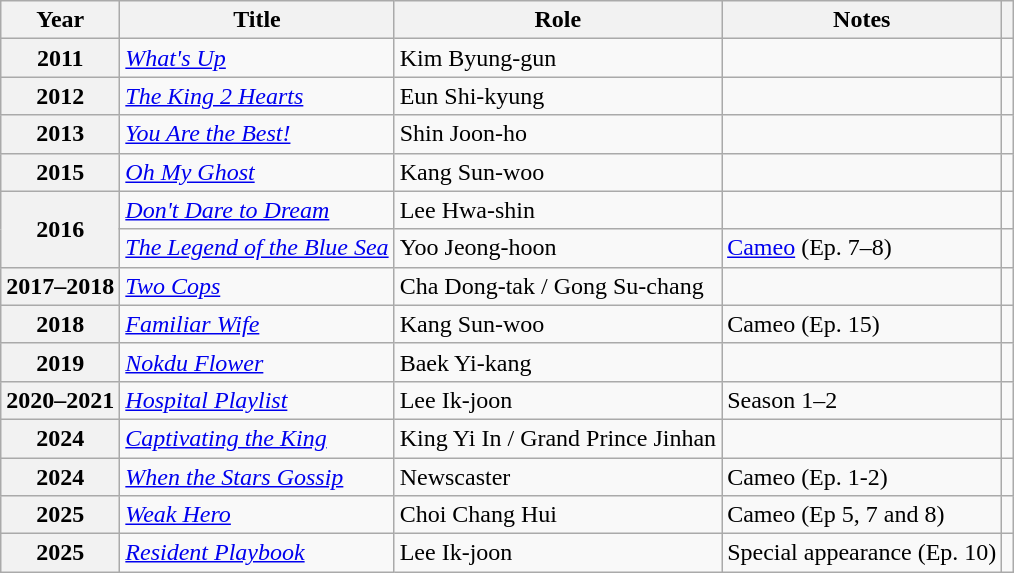<table class="wikitable plainrowheaders sortable">
<tr>
<th scope="col">Year</th>
<th scope="col">Title</th>
<th scope="col">Role</th>
<th scope="col" class="unsortable">Notes</th>
<th scope="col" class="unsortable"></th>
</tr>
<tr>
<th scope="row">2011</th>
<td><em><a href='#'>What's Up</a></em></td>
<td>Kim Byung-gun</td>
<td></td>
<td style="text-align:center"></td>
</tr>
<tr>
<th scope="row">2012</th>
<td><em><a href='#'>The King 2 Hearts</a></em></td>
<td>Eun Shi-kyung</td>
<td></td>
<td style="text-align:center"></td>
</tr>
<tr>
<th scope="row">2013</th>
<td><em><a href='#'>You Are the Best!</a></em></td>
<td>Shin Joon-ho</td>
<td></td>
<td style="text-align:center"></td>
</tr>
<tr>
<th scope="row">2015</th>
<td><em><a href='#'>Oh My Ghost</a></em></td>
<td>Kang Sun-woo</td>
<td></td>
<td style="text-align:center"></td>
</tr>
<tr>
<th scope="row" rowspan="2">2016</th>
<td><em><a href='#'>Don't Dare to Dream</a></em></td>
<td>Lee Hwa-shin</td>
<td></td>
<td style="text-align:center"></td>
</tr>
<tr>
<td><em><a href='#'>The Legend of the Blue Sea</a></em></td>
<td>Yoo Jeong-hoon</td>
<td><a href='#'>Cameo</a> (Ep. 7–8)</td>
<td style="text-align:center"></td>
</tr>
<tr>
<th scope="row">2017–2018</th>
<td><em><a href='#'>Two Cops</a></em></td>
<td>Cha Dong-tak / Gong Su-chang</td>
<td></td>
<td style="text-align:center"></td>
</tr>
<tr>
<th scope="row">2018</th>
<td><em><a href='#'>Familiar Wife</a></em></td>
<td>Kang Sun-woo</td>
<td>Cameo (Ep. 15)</td>
<td style="text-align:center"></td>
</tr>
<tr>
<th scope="row">2019</th>
<td><em><a href='#'>Nokdu Flower</a></em></td>
<td>Baek Yi-kang</td>
<td></td>
<td style="text-align:center"></td>
</tr>
<tr>
<th scope="row">2020–2021</th>
<td><em><a href='#'>Hospital Playlist</a></em></td>
<td>Lee Ik-joon</td>
<td>Season 1–2</td>
<td style="text-align:center"></td>
</tr>
<tr>
<th scope="row">2024</th>
<td><em><a href='#'>Captivating the King</a></em></td>
<td>King Yi In / Grand Prince Jinhan</td>
<td></td>
<td style="text-align:center"></td>
</tr>
<tr>
<th scope="row">2024</th>
<td><em><a href='#'>When the Stars Gossip</a></em></td>
<td>Newscaster</td>
<td>Cameo (Ep. 1-2)</td>
<td></td>
</tr>
<tr>
<th scope="row">2025</th>
<td><em><a href='#'>Weak Hero</a></em></td>
<td>Choi Chang Hui</td>
<td>Cameo (Ep 5, 7 and 8)</td>
<td></td>
</tr>
<tr>
<th scope="row">2025</th>
<td><em><a href='#'>Resident Playbook</a></em></td>
<td>Lee Ik-joon</td>
<td>Special appearance (Ep. 10)</td>
<td></td>
</tr>
</table>
